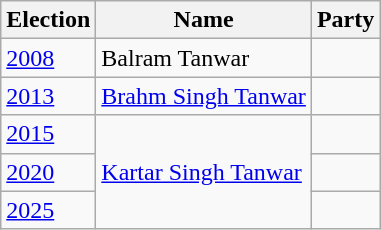<table class="wikitable sortable">
<tr>
<th>Election</th>
<th>Name</th>
<th colspan=2>Party</th>
</tr>
<tr>
<td><a href='#'>2008</a></td>
<td>Balram Tanwar</td>
<td></td>
</tr>
<tr>
<td><a href='#'>2013</a></td>
<td><a href='#'>Brahm Singh Tanwar</a></td>
<td></td>
</tr>
<tr>
<td><a href='#'>2015</a></td>
<td rowspan="3"><a href='#'>Kartar Singh Tanwar</a></td>
<td></td>
</tr>
<tr>
<td><a href='#'>2020</a></td>
</tr>
<tr>
<td><a href='#'>2025</a></td>
<td></td>
</tr>
</table>
